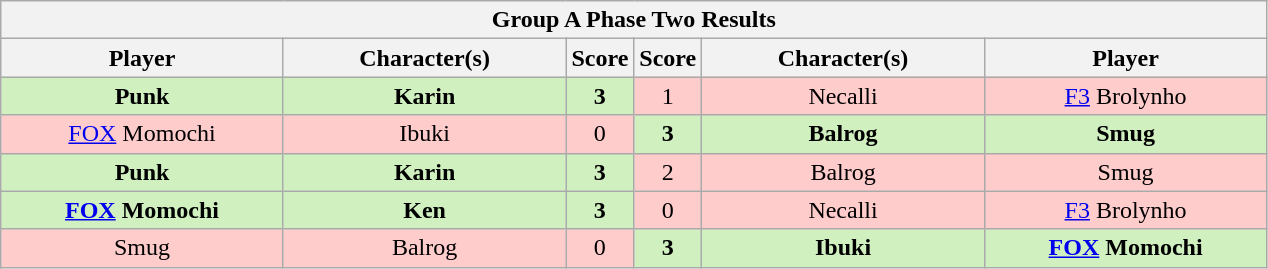<table class="wikitable" style="text-align: center;">
<tr>
<th colspan=6>Group A Phase Two Results</th>
</tr>
<tr>
<th width="181px">Player</th>
<th width="181px">Character(s)</th>
<th width="20px">Score</th>
<th width="20px">Score</th>
<th width="181px">Character(s)</th>
<th width="181px">Player</th>
</tr>
<tr>
<td style="background: #D0F0C0;"><strong> Punk</strong></td>
<td style="background: #D0F0C0;"><strong>Karin</strong></td>
<td style="background: #D0F0C0;"><strong>3</strong></td>
<td style="background: #FFCCCC;">1</td>
<td style="background: #FFCCCC;">Necalli</td>
<td style="background: #FFCCCC;"><a href='#'>F3</a> Brolynho</td>
</tr>
<tr>
<td style="background: #FFCCCC;"><a href='#'>FOX</a> Momochi</td>
<td style="background: #FFCCCC;">Ibuki</td>
<td style="background: #FFCCCC;">0</td>
<td style="background: #D0F0C0;"><strong>3</strong></td>
<td style="background: #D0F0C0;"><strong>Balrog</strong></td>
<td style="background: #D0F0C0;"><strong> Smug</strong></td>
</tr>
<tr>
<td style="background: #D0F0C0;"><strong> Punk</strong></td>
<td style="background: #D0F0C0;"><strong>Karin</strong></td>
<td style="background: #D0F0C0;"><strong>3</strong></td>
<td style="background: #FFCCCC;">2</td>
<td style="background: #FFCCCC;">Balrog</td>
<td style="background: #FFCCCC;"> Smug</td>
</tr>
<tr>
<td style="background: #D0F0C0;"><strong><a href='#'>FOX</a> Momochi</strong></td>
<td style="background: #D0F0C0;"><strong>Ken</strong></td>
<td style="background: #D0F0C0;"><strong>3</strong></td>
<td style="background: #FFCCCC;">0</td>
<td style="background: #FFCCCC;">Necalli</td>
<td style="background: #FFCCCC;"><a href='#'>F3</a> Brolynho</td>
</tr>
<tr>
<td style="background: #FFCCCC;"> Smug</td>
<td style="background: #FFCCCC;">Balrog</td>
<td style="background: #FFCCCC;">0</td>
<td style="background: #D0F0C0;"><strong>3</strong></td>
<td style="background: #D0F0C0;"><strong>Ibuki</strong></td>
<td style="background: #D0F0C0;"><strong><a href='#'>FOX</a> Momochi</strong></td>
</tr>
</table>
